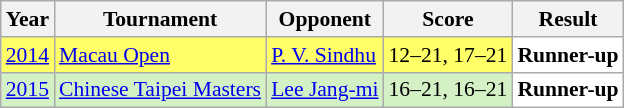<table class="sortable wikitable" style="font-size: 90%;">
<tr>
<th>Year</th>
<th>Tournament</th>
<th>Opponent</th>
<th>Score</th>
<th>Result</th>
</tr>
<tr style="background:#FFFF67">
<td align="center"><a href='#'>2014</a></td>
<td align="left"><a href='#'>Macau Open</a></td>
<td align="left"> <a href='#'>P. V. Sindhu</a></td>
<td align="left">12–21, 17–21</td>
<td style="text-align:left; background:white"> <strong>Runner-up</strong></td>
</tr>
<tr style="background:#D4F1C5">
<td align="center"><a href='#'>2015</a></td>
<td align="left"><a href='#'>Chinese Taipei Masters</a></td>
<td align="left"> <a href='#'>Lee Jang-mi</a></td>
<td align="left">16–21, 16–21</td>
<td style="text-align:left; background:white"> <strong>Runner-up</strong></td>
</tr>
</table>
